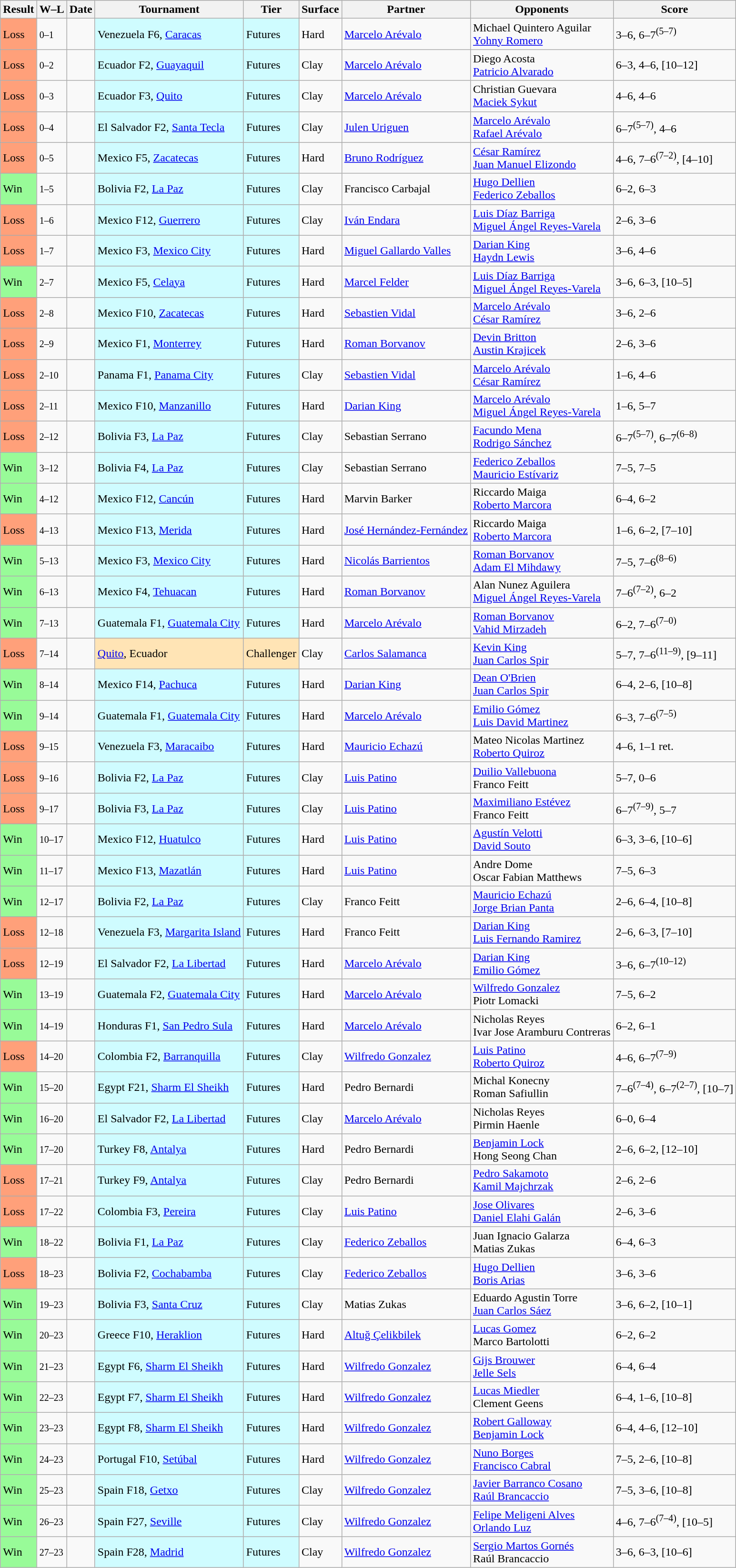<table class="sortable wikitable">
<tr>
<th>Result</th>
<th class="unsortable">W–L</th>
<th>Date</th>
<th>Tournament</th>
<th>Tier</th>
<th>Surface</th>
<th>Partner</th>
<th>Opponents</th>
<th class="unsortable">Score</th>
</tr>
<tr>
<td bgcolor=FFA07A>Loss</td>
<td><small>0–1</small></td>
<td></td>
<td style="background:#cffcff;">Venezuela F6, <a href='#'>Caracas</a></td>
<td style="background:#cffcff;">Futures</td>
<td>Hard</td>
<td> <a href='#'>Marcelo Arévalo</a></td>
<td> Michael Quintero Aguilar <br>  <a href='#'>Yohny Romero</a></td>
<td>3–6, 6–7<sup>(5–7)</sup></td>
</tr>
<tr>
<td bgcolor=FFA07A>Loss</td>
<td><small>0–2</small></td>
<td></td>
<td style="background:#cffcff;">Ecuador F2, <a href='#'>Guayaquil</a></td>
<td style="background:#cffcff;">Futures</td>
<td>Clay</td>
<td> <a href='#'>Marcelo Arévalo</a></td>
<td> Diego Acosta <br>  <a href='#'>Patricio Alvarado</a></td>
<td>6–3, 4–6, [10–12]</td>
</tr>
<tr>
<td bgcolor=FFA07A>Loss</td>
<td><small>0–3</small></td>
<td></td>
<td style="background:#cffcff;">Ecuador F3, <a href='#'>Quito</a></td>
<td style="background:#cffcff;">Futures</td>
<td>Clay</td>
<td> <a href='#'>Marcelo Arévalo</a></td>
<td> Christian Guevara <br>  <a href='#'>Maciek Sykut</a></td>
<td>4–6, 4–6</td>
</tr>
<tr>
<td bgcolor=FFA07A>Loss</td>
<td><small>0–4</small></td>
<td></td>
<td style="background:#cffcff;">El Salvador F2, <a href='#'>Santa Tecla</a></td>
<td style="background:#cffcff;">Futures</td>
<td>Clay</td>
<td> <a href='#'>Julen Uriguen</a></td>
<td> <a href='#'>Marcelo Arévalo</a> <br>  <a href='#'>Rafael Arévalo</a></td>
<td>6–7<sup>(5–7)</sup>, 4–6</td>
</tr>
<tr>
<td bgcolor=FFA07A>Loss</td>
<td><small>0–5</small></td>
<td></td>
<td style="background:#cffcff;">Mexico F5, <a href='#'>Zacatecas</a></td>
<td style="background:#cffcff;">Futures</td>
<td>Hard</td>
<td> <a href='#'>Bruno Rodríguez</a></td>
<td> <a href='#'>César Ramírez</a> <br>  <a href='#'>Juan Manuel Elizondo</a></td>
<td>4–6, 7–6<sup>(7–2)</sup>, [4–10]</td>
</tr>
<tr>
<td bgcolor=98FB98>Win</td>
<td><small>1–5</small></td>
<td></td>
<td style="background:#cffcff;">Bolivia F2, <a href='#'>La Paz</a></td>
<td style="background:#cffcff;">Futures</td>
<td>Clay</td>
<td> Francisco Carbajal</td>
<td> <a href='#'>Hugo Dellien</a> <br>  <a href='#'>Federico Zeballos</a></td>
<td>6–2, 6–3</td>
</tr>
<tr>
<td bgcolor=FFA07A>Loss</td>
<td><small>1–6</small></td>
<td></td>
<td style="background:#cffcff;">Mexico F12, <a href='#'>Guerrero</a></td>
<td style="background:#cffcff;">Futures</td>
<td>Clay</td>
<td> <a href='#'>Iván Endara</a></td>
<td> <a href='#'>Luis Díaz Barriga</a> <br>  <a href='#'>Miguel Ángel Reyes-Varela</a></td>
<td>2–6, 3–6</td>
</tr>
<tr>
<td bgcolor=FFA07A>Loss</td>
<td><small>1–7</small></td>
<td></td>
<td style="background:#cffcff;">Mexico F3, <a href='#'>Mexico City</a></td>
<td style="background:#cffcff;">Futures</td>
<td>Hard</td>
<td> <a href='#'>Miguel Gallardo Valles</a></td>
<td> <a href='#'>Darian King</a> <br>  <a href='#'>Haydn Lewis</a></td>
<td>3–6, 4–6</td>
</tr>
<tr>
<td bgcolor=98FB98>Win</td>
<td><small>2–7</small></td>
<td></td>
<td style="background:#cffcff;">Mexico F5, <a href='#'>Celaya</a></td>
<td style="background:#cffcff;">Futures</td>
<td>Hard</td>
<td> <a href='#'>Marcel Felder</a></td>
<td> <a href='#'>Luis Díaz Barriga</a> <br>  <a href='#'>Miguel Ángel Reyes-Varela</a></td>
<td>3–6, 6–3, [10–5]</td>
</tr>
<tr>
<td bgcolor=FFA07A>Loss</td>
<td><small>2–8</small></td>
<td></td>
<td style="background:#cffcff;">Mexico F10, <a href='#'>Zacatecas</a></td>
<td style="background:#cffcff;">Futures</td>
<td>Hard</td>
<td> <a href='#'>Sebastien Vidal</a></td>
<td> <a href='#'>Marcelo Arévalo</a> <br>  <a href='#'>César Ramírez</a></td>
<td>3–6, 2–6</td>
</tr>
<tr>
<td bgcolor=FFA07A>Loss</td>
<td><small>2–9</small></td>
<td></td>
<td style="background:#cffcff;">Mexico F1, <a href='#'>Monterrey</a></td>
<td style="background:#cffcff;">Futures</td>
<td>Hard</td>
<td> <a href='#'>Roman Borvanov</a></td>
<td> <a href='#'>Devin Britton</a> <br>  <a href='#'>Austin Krajicek</a></td>
<td>2–6, 3–6</td>
</tr>
<tr>
<td bgcolor=FFA07A>Loss</td>
<td><small>2–10</small></td>
<td></td>
<td style="background:#cffcff;">Panama F1, <a href='#'>Panama City</a></td>
<td style="background:#cffcff;">Futures</td>
<td>Clay</td>
<td> <a href='#'>Sebastien Vidal</a></td>
<td> <a href='#'>Marcelo Arévalo</a> <br>  <a href='#'>César Ramírez</a></td>
<td>1–6, 4–6</td>
</tr>
<tr>
<td bgcolor=FFA07A>Loss</td>
<td><small>2–11</small></td>
<td></td>
<td style="background:#cffcff;">Mexico F10, <a href='#'>Manzanillo</a></td>
<td style="background:#cffcff;">Futures</td>
<td>Hard</td>
<td> <a href='#'>Darian King</a></td>
<td> <a href='#'>Marcelo Arévalo</a> <br>  <a href='#'>Miguel Ángel Reyes-Varela</a></td>
<td>1–6, 5–7</td>
</tr>
<tr>
<td bgcolor=FFA07A>Loss</td>
<td><small>2–12</small></td>
<td></td>
<td style="background:#cffcff;">Bolivia F3, <a href='#'>La Paz</a></td>
<td style="background:#cffcff;">Futures</td>
<td>Clay</td>
<td> Sebastian Serrano</td>
<td> <a href='#'>Facundo Mena</a> <br>  <a href='#'>Rodrigo Sánchez</a></td>
<td>6–7<sup>(5–7)</sup>, 6–7<sup>(6–8)</sup></td>
</tr>
<tr>
<td bgcolor=98FB98>Win</td>
<td><small>3–12</small></td>
<td></td>
<td style="background:#cffcff;">Bolivia F4, <a href='#'>La Paz</a></td>
<td style="background:#cffcff;">Futures</td>
<td>Clay</td>
<td> Sebastian Serrano</td>
<td> <a href='#'>Federico Zeballos</a> <br>  <a href='#'>Mauricio Estívariz</a></td>
<td>7–5, 7–5</td>
</tr>
<tr>
<td bgcolor=98FB98>Win</td>
<td><small>4–12</small></td>
<td></td>
<td style="background:#cffcff;">Mexico F12, <a href='#'>Cancún</a></td>
<td style="background:#cffcff;">Futures</td>
<td>Hard</td>
<td> Marvin Barker</td>
<td> Riccardo Maiga <br>  <a href='#'>Roberto Marcora</a></td>
<td>6–4, 6–2</td>
</tr>
<tr>
<td bgcolor=FFA07A>Loss</td>
<td><small>4–13</small></td>
<td></td>
<td style="background:#cffcff;">Mexico F13, <a href='#'>Merida</a></td>
<td style="background:#cffcff;">Futures</td>
<td>Hard</td>
<td> <a href='#'>José Hernández-Fernández</a></td>
<td> Riccardo Maiga <br>  <a href='#'>Roberto Marcora</a></td>
<td>1–6, 6–2, [7–10]</td>
</tr>
<tr>
<td bgcolor=98FB98>Win</td>
<td><small>5–13</small></td>
<td></td>
<td style="background:#cffcff;">Mexico F3, <a href='#'>Mexico City</a></td>
<td style="background:#cffcff;">Futures</td>
<td>Hard</td>
<td> <a href='#'>Nicolás Barrientos</a></td>
<td> <a href='#'>Roman Borvanov</a> <br>  <a href='#'>Adam El Mihdawy</a></td>
<td>7–5, 7–6<sup>(8–6)</sup></td>
</tr>
<tr>
<td bgcolor=98FB98>Win</td>
<td><small>6–13</small></td>
<td></td>
<td style="background:#cffcff;">Mexico F4, <a href='#'>Tehuacan</a></td>
<td style="background:#cffcff;">Futures</td>
<td>Hard</td>
<td> <a href='#'>Roman Borvanov</a></td>
<td> Alan Nunez Aguilera <br>  <a href='#'>Miguel Ángel Reyes-Varela</a></td>
<td>7–6<sup>(7–2)</sup>, 6–2</td>
</tr>
<tr>
<td bgcolor=98FB98>Win</td>
<td><small>7–13</small></td>
<td></td>
<td style="background:#cffcff;">Guatemala F1, <a href='#'>Guatemala City</a></td>
<td style="background:#cffcff;">Futures</td>
<td>Hard</td>
<td> <a href='#'>Marcelo Arévalo</a></td>
<td> <a href='#'>Roman Borvanov</a> <br>  <a href='#'>Vahid Mirzadeh</a></td>
<td>6–2, 7–6<sup>(7–0)</sup></td>
</tr>
<tr>
<td bgcolor=FFA07A>Loss</td>
<td><small>7–14</small></td>
<td></td>
<td style="background:moccasin;"><a href='#'>Quito</a>, Ecuador</td>
<td style="background:moccasin;">Challenger</td>
<td>Clay</td>
<td> <a href='#'>Carlos Salamanca</a></td>
<td> <a href='#'>Kevin King</a> <br>  <a href='#'>Juan Carlos Spir</a></td>
<td>5–7, 7–6<sup>(11–9)</sup>, [9–11]</td>
</tr>
<tr>
<td bgcolor=98FB98>Win</td>
<td><small>8–14</small></td>
<td></td>
<td style="background:#cffcff;">Mexico F14, <a href='#'>Pachuca</a></td>
<td style="background:#cffcff;">Futures</td>
<td>Hard</td>
<td> <a href='#'>Darian King</a></td>
<td> <a href='#'>Dean O'Brien</a> <br>  <a href='#'>Juan Carlos Spir</a></td>
<td>6–4, 2–6, [10–8]</td>
</tr>
<tr>
<td bgcolor=98FB98>Win</td>
<td><small>9–14</small></td>
<td></td>
<td style="background:#cffcff;">Guatemala F1, <a href='#'>Guatemala City</a></td>
<td style="background:#cffcff;">Futures</td>
<td>Hard</td>
<td> <a href='#'>Marcelo Arévalo</a></td>
<td> <a href='#'>Emilio Gómez</a> <br>  <a href='#'>Luis David Martinez</a></td>
<td>6–3, 7–6<sup>(7–5)</sup></td>
</tr>
<tr>
<td bgcolor=FFA07A>Loss</td>
<td><small>9–15</small></td>
<td></td>
<td style="background:#cffcff;">Venezuela F3, <a href='#'>Maracaibo</a></td>
<td style="background:#cffcff;">Futures</td>
<td>Hard</td>
<td> <a href='#'>Mauricio Echazú</a></td>
<td> Mateo Nicolas Martinez <br>  <a href='#'>Roberto Quiroz</a></td>
<td>4–6, 1–1 ret.</td>
</tr>
<tr>
<td bgcolor=FFA07A>Loss</td>
<td><small>9–16</small></td>
<td></td>
<td style="background:#cffcff;">Bolivia F2, <a href='#'>La Paz</a></td>
<td style="background:#cffcff;">Futures</td>
<td>Clay</td>
<td> <a href='#'>Luis Patino</a></td>
<td> <a href='#'>Duilio Vallebuona</a> <br>  Franco Feitt</td>
<td>5–7, 0–6</td>
</tr>
<tr>
<td bgcolor=FFA07A>Loss</td>
<td><small>9–17</small></td>
<td></td>
<td style="background:#cffcff;">Bolivia F3, <a href='#'>La Paz</a></td>
<td style="background:#cffcff;">Futures</td>
<td>Clay</td>
<td> <a href='#'>Luis Patino</a></td>
<td> <a href='#'>Maximiliano Estévez</a> <br>  Franco Feitt</td>
<td>6–7<sup>(7–9)</sup>, 5–7</td>
</tr>
<tr>
<td bgcolor=98FB98>Win</td>
<td><small>10–17</small></td>
<td></td>
<td style="background:#cffcff;">Mexico F12, <a href='#'>Huatulco</a></td>
<td style="background:#cffcff;">Futures</td>
<td>Hard</td>
<td> <a href='#'>Luis Patino</a></td>
<td> <a href='#'>Agustín Velotti</a> <br>  <a href='#'>David Souto</a></td>
<td>6–3, 3–6, [10–6]</td>
</tr>
<tr>
<td bgcolor=98FB98>Win</td>
<td><small>11–17</small></td>
<td></td>
<td style="background:#cffcff;">Mexico F13, <a href='#'>Mazatlán</a></td>
<td style="background:#cffcff;">Futures</td>
<td>Hard</td>
<td> <a href='#'>Luis Patino</a></td>
<td> Andre Dome <br>  Oscar Fabian Matthews</td>
<td>7–5, 6–3</td>
</tr>
<tr>
<td bgcolor=98FB98>Win</td>
<td><small>12–17</small></td>
<td></td>
<td style="background:#cffcff;">Bolivia F2, <a href='#'>La Paz</a></td>
<td style="background:#cffcff;">Futures</td>
<td>Clay</td>
<td> Franco Feitt</td>
<td> <a href='#'>Mauricio Echazú</a> <br>  <a href='#'>Jorge Brian Panta</a></td>
<td>2–6, 6–4, [10–8]</td>
</tr>
<tr>
<td bgcolor=FFA07A>Loss</td>
<td><small>12–18</small></td>
<td></td>
<td style="background:#cffcff;">Venezuela F3, <a href='#'>Margarita Island</a></td>
<td style="background:#cffcff;">Futures</td>
<td>Hard</td>
<td> Franco Feitt</td>
<td> <a href='#'>Darian King</a> <br>  <a href='#'>Luis Fernando Ramirez</a></td>
<td>2–6, 6–3, [7–10]</td>
</tr>
<tr>
<td bgcolor=FFA07A>Loss</td>
<td><small>12–19</small></td>
<td></td>
<td style="background:#cffcff;">El Salvador F2, <a href='#'>La Libertad</a></td>
<td style="background:#cffcff;">Futures</td>
<td>Hard</td>
<td> <a href='#'>Marcelo Arévalo</a></td>
<td> <a href='#'>Darian King</a> <br>  <a href='#'>Emilio Gómez</a></td>
<td>3–6, 6–7<sup>(10–12)</sup></td>
</tr>
<tr>
<td bgcolor=98FB98>Win</td>
<td><small>13–19</small></td>
<td></td>
<td style="background:#cffcff;">Guatemala F2, <a href='#'>Guatemala City</a></td>
<td style="background:#cffcff;">Futures</td>
<td>Hard</td>
<td> <a href='#'>Marcelo Arévalo</a></td>
<td> <a href='#'>Wilfredo Gonzalez</a> <br>  Piotr Lomacki</td>
<td>7–5, 6–2</td>
</tr>
<tr>
<td bgcolor=98FB98>Win</td>
<td><small>14–19</small></td>
<td></td>
<td style="background:#cffcff;">Honduras F1, <a href='#'>San Pedro Sula</a></td>
<td style="background:#cffcff;">Futures</td>
<td>Hard</td>
<td> <a href='#'>Marcelo Arévalo</a></td>
<td> Nicholas Reyes <br>  Ivar Jose Aramburu Contreras</td>
<td>6–2, 6–1</td>
</tr>
<tr>
<td bgcolor=FFA07A>Loss</td>
<td><small>14–20</small></td>
<td></td>
<td style="background:#cffcff;">Colombia F2, <a href='#'>Barranquilla</a></td>
<td style="background:#cffcff;">Futures</td>
<td>Clay</td>
<td> <a href='#'>Wilfredo Gonzalez</a></td>
<td> <a href='#'>Luis Patino</a> <br>  <a href='#'>Roberto Quiroz</a></td>
<td>4–6, 6–7<sup>(7–9)</sup></td>
</tr>
<tr>
<td bgcolor=98FB98>Win</td>
<td><small>15–20</small></td>
<td></td>
<td style="background:#cffcff;">Egypt F21, <a href='#'>Sharm El Sheikh</a></td>
<td style="background:#cffcff;">Futures</td>
<td>Hard</td>
<td> Pedro Bernardi</td>
<td> Michal Konecny <br>  Roman Safiullin</td>
<td>7–6<sup>(7–4)</sup>, 6–7<sup>(2–7)</sup>, [10–7]</td>
</tr>
<tr>
<td bgcolor=98FB98>Win</td>
<td><small>16–20</small></td>
<td></td>
<td style="background:#cffcff;">El Salvador F2, <a href='#'>La Libertad</a></td>
<td style="background:#cffcff;">Futures</td>
<td>Clay</td>
<td> <a href='#'>Marcelo Arévalo</a></td>
<td> Nicholas Reyes <br>  Pirmin Haenle</td>
<td>6–0, 6–4</td>
</tr>
<tr>
<td bgcolor=98FB98>Win</td>
<td><small>17–20</small></td>
<td></td>
<td style="background:#cffcff;">Turkey F8, <a href='#'>Antalya</a></td>
<td style="background:#cffcff;">Futures</td>
<td>Hard</td>
<td> Pedro Bernardi</td>
<td> <a href='#'>Benjamin Lock</a> <br>  Hong Seong Chan</td>
<td>2–6, 6–2, [12–10]</td>
</tr>
<tr>
<td bgcolor=FFA07A>Loss</td>
<td><small>17–21</small></td>
<td></td>
<td style="background:#cffcff;">Turkey F9, <a href='#'>Antalya</a></td>
<td style="background:#cffcff;">Futures</td>
<td>Clay</td>
<td> Pedro Bernardi</td>
<td> <a href='#'>Pedro Sakamoto</a> <br>  <a href='#'>Kamil Majchrzak</a></td>
<td>2–6, 2–6</td>
</tr>
<tr>
<td bgcolor=FFA07A>Loss</td>
<td><small>17–22</small></td>
<td></td>
<td style="background:#cffcff;">Colombia F3, <a href='#'>Pereira</a></td>
<td style="background:#cffcff;">Futures</td>
<td>Clay</td>
<td> <a href='#'>Luis Patino</a></td>
<td> <a href='#'>Jose Olivares</a> <br>  <a href='#'>Daniel Elahi Galán</a></td>
<td>2–6, 3–6</td>
</tr>
<tr>
<td bgcolor=98FB98>Win</td>
<td><small>18–22</small></td>
<td></td>
<td style="background:#cffcff;">Bolivia F1, <a href='#'>La Paz</a></td>
<td style="background:#cffcff;">Futures</td>
<td>Clay</td>
<td> <a href='#'>Federico Zeballos</a></td>
<td> Juan Ignacio Galarza <br>  Matias Zukas</td>
<td>6–4, 6–3</td>
</tr>
<tr>
<td bgcolor=FFA07A>Loss</td>
<td><small>18–23</small></td>
<td></td>
<td style="background:#cffcff;">Bolivia F2, <a href='#'>Cochabamba</a></td>
<td style="background:#cffcff;">Futures</td>
<td>Clay</td>
<td> <a href='#'>Federico Zeballos</a></td>
<td> <a href='#'>Hugo Dellien</a> <br>  <a href='#'>Boris Arias</a></td>
<td>3–6, 3–6</td>
</tr>
<tr>
<td bgcolor=98FB98>Win</td>
<td><small>19–23</small></td>
<td></td>
<td style="background:#cffcff;">Bolivia F3, <a href='#'>Santa Cruz</a></td>
<td style="background:#cffcff;">Futures</td>
<td>Clay</td>
<td> Matias Zukas</td>
<td> Eduardo Agustin Torre <br>  <a href='#'>Juan Carlos Sáez</a></td>
<td>3–6, 6–2, [10–1]</td>
</tr>
<tr>
<td bgcolor=98FB98>Win</td>
<td><small>20–23</small></td>
<td></td>
<td style="background:#cffcff;">Greece F10, <a href='#'>Heraklion</a></td>
<td style="background:#cffcff;">Futures</td>
<td>Hard</td>
<td> <a href='#'>Altuğ Çelikbilek</a></td>
<td> <a href='#'>Lucas Gomez</a> <br>  Marco Bartolotti</td>
<td>6–2, 6–2</td>
</tr>
<tr>
<td bgcolor=98FB98>Win</td>
<td><small>21–23</small></td>
<td></td>
<td style="background:#cffcff;">Egypt F6, <a href='#'>Sharm El Sheikh</a></td>
<td style="background:#cffcff;">Futures</td>
<td>Hard</td>
<td> <a href='#'>Wilfredo Gonzalez</a></td>
<td> <a href='#'>Gijs Brouwer</a> <br>  <a href='#'>Jelle Sels</a></td>
<td>6–4, 6–4</td>
</tr>
<tr>
<td bgcolor=98FB98>Win</td>
<td><small>22–23</small></td>
<td></td>
<td style="background:#cffcff;">Egypt F7, <a href='#'>Sharm El Sheikh</a></td>
<td style="background:#cffcff;">Futures</td>
<td>Hard</td>
<td> <a href='#'>Wilfredo Gonzalez</a></td>
<td> <a href='#'>Lucas Miedler</a> <br>  Clement Geens</td>
<td>6–4, 1–6, [10–8]</td>
</tr>
<tr>
<td bgcolor=98FB98>Win</td>
<td><small>23–23</small></td>
<td></td>
<td style="background:#cffcff;">Egypt F8, <a href='#'>Sharm El Sheikh</a></td>
<td style="background:#cffcff;">Futures</td>
<td>Hard</td>
<td> <a href='#'>Wilfredo Gonzalez</a></td>
<td> <a href='#'>Robert Galloway</a> <br>  <a href='#'>Benjamin Lock</a></td>
<td>6–4, 4–6, [12–10]</td>
</tr>
<tr>
<td bgcolor=98FB98>Win</td>
<td><small>24–23</small></td>
<td></td>
<td style="background:#cffcff;">Portugal F10, <a href='#'>Setúbal</a></td>
<td style="background:#cffcff;">Futures</td>
<td>Hard</td>
<td> <a href='#'>Wilfredo Gonzalez</a></td>
<td> <a href='#'>Nuno Borges</a> <br>  <a href='#'>Francisco Cabral</a></td>
<td>7–5, 2–6, [10–8]</td>
</tr>
<tr>
<td bgcolor=98FB98>Win</td>
<td><small>25–23</small></td>
<td></td>
<td style="background:#cffcff;">Spain F18, <a href='#'>Getxo</a></td>
<td style="background:#cffcff;">Futures</td>
<td>Clay</td>
<td> <a href='#'>Wilfredo Gonzalez</a></td>
<td> <a href='#'>Javier Barranco Cosano</a> <br>  <a href='#'>Raúl Brancaccio</a></td>
<td>7–5, 3–6, [10–8]</td>
</tr>
<tr>
<td bgcolor=98FB98>Win</td>
<td><small>26–23</small></td>
<td></td>
<td style="background:#cffcff;">Spain F27, <a href='#'>Seville</a></td>
<td style="background:#cffcff;">Futures</td>
<td>Clay</td>
<td> <a href='#'>Wilfredo Gonzalez</a></td>
<td> <a href='#'>Felipe Meligeni Alves</a> <br>  <a href='#'>Orlando Luz</a></td>
<td>4–6, 7–6<sup>(7–4)</sup>, [10–5]</td>
</tr>
<tr>
<td bgcolor=98FB98>Win</td>
<td><small>27–23</small></td>
<td></td>
<td style="background:#cffcff;">Spain F28, <a href='#'>Madrid</a></td>
<td style="background:#cffcff;">Futures</td>
<td>Clay</td>
<td> <a href='#'>Wilfredo Gonzalez</a></td>
<td> <a href='#'>Sergio Martos Gornés</a> <br>  Raúl Brancaccio</td>
<td>3–6, 6–3, [10–6]</td>
</tr>
</table>
